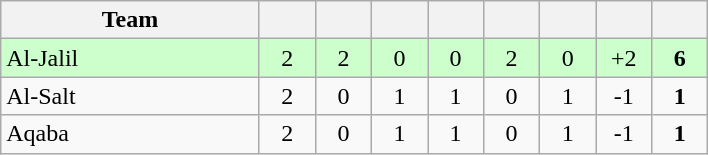<table class="wikitable" style="text-align: center;">
<tr>
<th width="165">Team</th>
<th width="30"></th>
<th width="30"></th>
<th width="30"></th>
<th width="30"></th>
<th width="30"></th>
<th width="30"></th>
<th width="30"></th>
<th width="30"></th>
</tr>
<tr bgcolor="#ccffcc">
<td align="left">Al-Jalil</td>
<td>2</td>
<td>2</td>
<td>0</td>
<td>0</td>
<td>2</td>
<td>0</td>
<td>+2</td>
<td><strong>6</strong></td>
</tr>
<tr>
<td align="left">Al-Salt</td>
<td>2</td>
<td>0</td>
<td>1</td>
<td>1</td>
<td>0</td>
<td>1</td>
<td>-1</td>
<td><strong>1</strong></td>
</tr>
<tr>
<td align="left">Aqaba</td>
<td>2</td>
<td>0</td>
<td>1</td>
<td>1</td>
<td>0</td>
<td>1</td>
<td>-1</td>
<td><strong>1</strong></td>
</tr>
</table>
